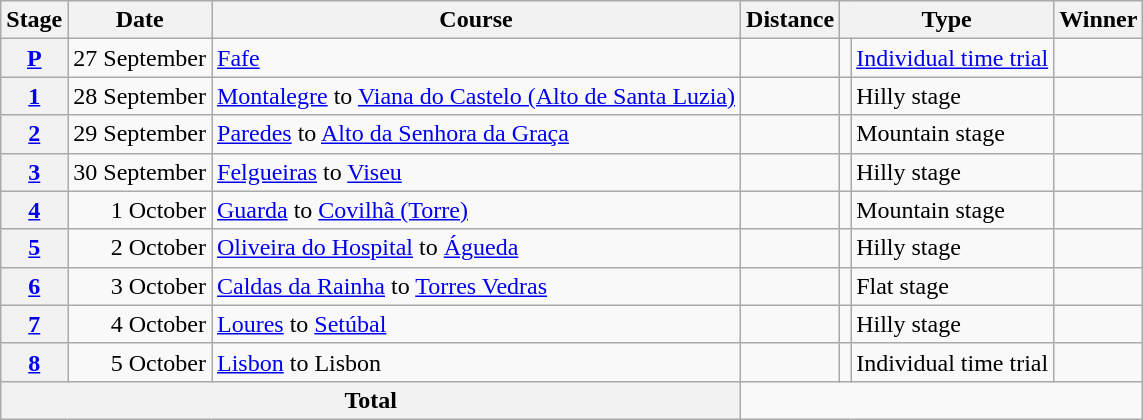<table class="wikitable">
<tr>
<th scope="col">Stage</th>
<th scope="col">Date</th>
<th scope="col">Course</th>
<th scope="col">Distance</th>
<th scope="col" colspan="2">Type</th>
<th scope="col">Winner</th>
</tr>
<tr>
<th scope="row"><a href='#'>P</a></th>
<td style="text-align:right">27 September</td>
<td><a href='#'>Fafe</a></td>
<td style="text-align:center;"></td>
<td></td>
<td><a href='#'>Individual time trial</a></td>
<td></td>
</tr>
<tr>
<th scope="row"><a href='#'>1</a></th>
<td style="text-align:right">28 September</td>
<td><a href='#'>Montalegre</a> to <a href='#'>Viana do Castelo (Alto de Santa Luzia)</a></td>
<td style="text-align:center;"></td>
<td></td>
<td>Hilly stage</td>
<td></td>
</tr>
<tr>
<th scope="row"><a href='#'>2</a></th>
<td style="text-align:right">29 September</td>
<td><a href='#'>Paredes</a> to <a href='#'>Alto da Senhora da Graça</a></td>
<td style="text-align:center;"></td>
<td></td>
<td>Mountain stage</td>
<td></td>
</tr>
<tr>
<th scope="row"><a href='#'>3</a></th>
<td style="text-align:right">30 September</td>
<td><a href='#'>Felgueiras</a> to <a href='#'>Viseu</a></td>
<td style="text-align:center;"></td>
<td></td>
<td>Hilly stage</td>
<td></td>
</tr>
<tr>
<th scope="row"><a href='#'>4</a></th>
<td style="text-align:right">1 October</td>
<td><a href='#'>Guarda</a> to <a href='#'>Covilhã (Torre)</a></td>
<td style="text-align:center;"></td>
<td></td>
<td>Mountain stage</td>
<td></td>
</tr>
<tr>
<th scope="row"><a href='#'>5</a></th>
<td style="text-align:right">2 October</td>
<td><a href='#'>Oliveira do Hospital</a> to <a href='#'>Águeda</a></td>
<td style="text-align:center;"></td>
<td></td>
<td>Hilly stage</td>
<td></td>
</tr>
<tr>
<th scope="row"><a href='#'>6</a></th>
<td style="text-align:right">3 October</td>
<td><a href='#'>Caldas da Rainha</a> to <a href='#'>Torres Vedras</a></td>
<td style="text-align:center;"></td>
<td></td>
<td>Flat stage</td>
<td></td>
</tr>
<tr>
<th scope="row"><a href='#'>7</a></th>
<td style="text-align:right">4 October</td>
<td><a href='#'>Loures</a> to <a href='#'>Setúbal</a></td>
<td style="text-align:center;"></td>
<td></td>
<td>Hilly stage</td>
<td></td>
</tr>
<tr>
<th scope="row"><a href='#'>8</a></th>
<td style="text-align:right">5 October</td>
<td><a href='#'>Lisbon</a> to Lisbon</td>
<td style="text-align:center;"></td>
<td></td>
<td>Individual time trial</td>
<td></td>
</tr>
<tr>
<th colspan="3" style="text-align:center">Total</th>
<td colspan="5" style="text-align:center"></td>
</tr>
</table>
